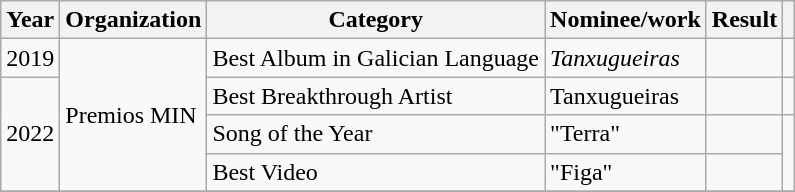<table class="wikitable">
<tr>
<th>Year</th>
<th>Organization</th>
<th>Category</th>
<th>Nominee/work</th>
<th>Result</th>
<th></th>
</tr>
<tr>
<td>2019</td>
<td rowspan="4">Premios MIN</td>
<td>Best Album in Galician Language</td>
<td><em>Tanxugueiras</em></td>
<td></td>
<td></td>
</tr>
<tr>
<td rowspan="3">2022</td>
<td>Best Breakthrough Artist</td>
<td>Tanxugueiras</td>
<td></td>
<td></td>
</tr>
<tr>
<td>Song of the Year</td>
<td>"Terra"</td>
<td></td>
<td rowspan="2"></td>
</tr>
<tr>
<td>Best Video</td>
<td>"Figa"</td>
<td></td>
</tr>
<tr>
</tr>
</table>
